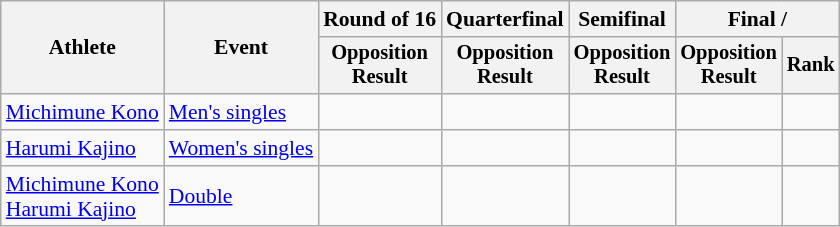<table class=wikitable style=font-size:90%;text-align:center>
<tr>
<th rowspan=2>Athlete</th>
<th rowspan=2>Event</th>
<th>Round of 16</th>
<th>Quarterfinal</th>
<th>Semifinal</th>
<th colspan=2>Final / </th>
</tr>
<tr style=font-size:95%>
<th>Opposition<br>Result</th>
<th>Opposition<br>Result</th>
<th>Opposition<br>Result</th>
<th>Opposition<br>Result</th>
<th>Rank</th>
</tr>
<tr>
<td align=left><a href='#'>Michimune Kono</a></td>
<td align=left><a href='#'>Men's singles</a></td>
<td></td>
<td></td>
<td></td>
<td></td>
<td></td>
</tr>
<tr>
<td align=left><a href='#'>Harumi Kajino</a></td>
<td align=left><a href='#'>Women's singles</a></td>
<td></td>
<td></td>
<td></td>
<td></td>
<td></td>
</tr>
<tr>
<td align=left><a href='#'>Michimune Kono</a><br><a href='#'>Harumi Kajino</a></td>
<td align=left><a href='#'>Double</a></td>
<td></td>
<td></td>
<td></td>
<td></td>
<td></td>
</tr>
</table>
